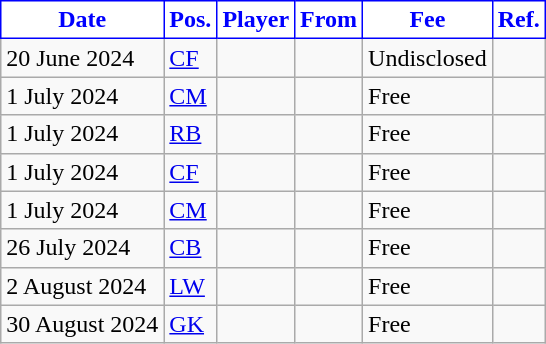<table class="wikitable plainrowheaders sortable">
<tr>
<th style="background:white; color:blue; border: 1px solid blue;">Date</th>
<th style="background:white; color:blue; border: 1px solid blue;">Pos.</th>
<th style="background:white; color:blue; border: 1px solid blue;">Player</th>
<th style="background:white; color:blue; border: 1px solid blue;">From</th>
<th style="background:white; color:blue; border: 1px solid blue;">Fee</th>
<th style="background:white; color:blue; border: 1px solid blue;">Ref.</th>
</tr>
<tr>
<td>20 June 2024</td>
<td><a href='#'>CF</a></td>
<td></td>
<td></td>
<td>Undisclosed</td>
<td></td>
</tr>
<tr>
<td>1 July 2024</td>
<td><a href='#'>CM</a></td>
<td></td>
<td></td>
<td>Free</td>
<td></td>
</tr>
<tr>
<td>1 July 2024</td>
<td><a href='#'>RB</a></td>
<td></td>
<td></td>
<td>Free</td>
<td></td>
</tr>
<tr>
<td>1 July 2024</td>
<td><a href='#'>CF</a></td>
<td></td>
<td></td>
<td>Free</td>
<td></td>
</tr>
<tr>
<td>1 July 2024</td>
<td><a href='#'>CM</a></td>
<td></td>
<td></td>
<td>Free</td>
<td></td>
</tr>
<tr>
<td>26 July 2024</td>
<td><a href='#'>CB</a></td>
<td></td>
<td></td>
<td>Free</td>
<td></td>
</tr>
<tr>
<td>2 August 2024</td>
<td><a href='#'>LW</a></td>
<td></td>
<td></td>
<td>Free</td>
<td></td>
</tr>
<tr>
<td>30 August 2024</td>
<td><a href='#'>GK</a></td>
<td></td>
<td></td>
<td>Free</td>
<td></td>
</tr>
</table>
